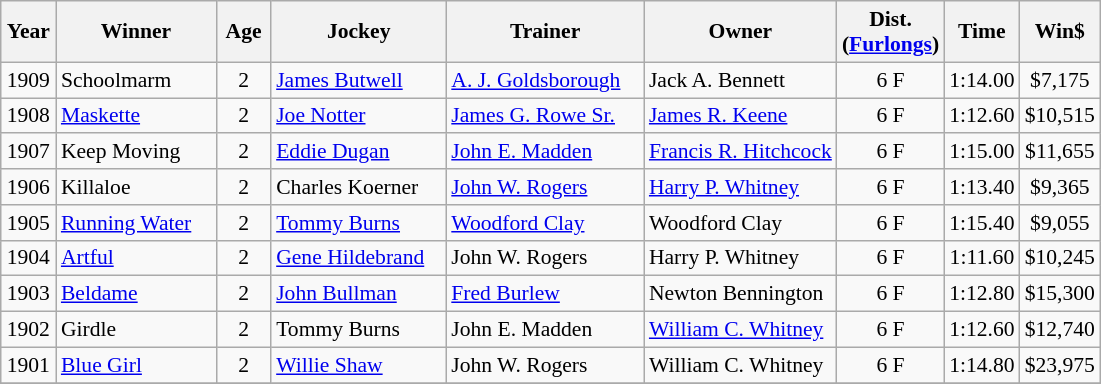<table class="wikitable sortable" style="font-size:90%">
<tr>
<th style="width:30px">Year<br></th>
<th style="width:100px">Winner<br></th>
<th style="width:30px">Age<br></th>
<th style="width:110px">Jockey<br></th>
<th style="width:125px">Trainer<br></th>
<th>Owner<br></th>
<th style="width:25px">Dist.<br> <span>(<a href='#'>Furlongs</a>)</span></th>
<th style="width:25px">Time<br></th>
<th style="width:25px">Win$</th>
</tr>
<tr>
<td align=center>1909</td>
<td>Schoolmarm</td>
<td align=center>2</td>
<td><a href='#'>James Butwell</a></td>
<td><a href='#'>A. J. Goldsborough</a></td>
<td>Jack A. Bennett</td>
<td align=center>6 F</td>
<td align=center>1:14.00</td>
<td align=center>$7,175</td>
</tr>
<tr>
<td align=center>1908</td>
<td><a href='#'>Maskette</a></td>
<td align=center>2</td>
<td><a href='#'>Joe Notter</a></td>
<td><a href='#'>James G. Rowe Sr.</a></td>
<td><a href='#'>James R. Keene</a></td>
<td align=center>6 F</td>
<td align=center>1:12.60</td>
<td align=center>$10,515</td>
</tr>
<tr>
<td align=center>1907</td>
<td>Keep Moving</td>
<td align=center>2</td>
<td><a href='#'>Eddie Dugan</a></td>
<td><a href='#'>John E. Madden</a></td>
<td><a href='#'>Francis R. Hitchcock</a></td>
<td align=center>6 F</td>
<td align=center>1:15.00</td>
<td align=center>$11,655</td>
</tr>
<tr>
<td align=center>1906</td>
<td>Killaloe</td>
<td align=center>2</td>
<td>Charles Koerner</td>
<td><a href='#'>John W. Rogers</a></td>
<td><a href='#'>Harry P. Whitney</a></td>
<td align=center>6 F</td>
<td align=center>1:13.40</td>
<td align=center>$9,365</td>
</tr>
<tr>
<td align=center>1905</td>
<td><a href='#'>Running Water</a></td>
<td align=center>2</td>
<td><a href='#'>Tommy Burns</a></td>
<td><a href='#'>Woodford Clay</a></td>
<td>Woodford Clay</td>
<td align=center>6 F</td>
<td align=center>1:15.40</td>
<td align=center>$9,055</td>
</tr>
<tr>
<td align=center>1904</td>
<td><a href='#'>Artful</a></td>
<td align=center>2</td>
<td><a href='#'>Gene Hildebrand</a></td>
<td>John W. Rogers</td>
<td>Harry P. Whitney</td>
<td align=center>6 F</td>
<td align=center>1:11.60</td>
<td align=center>$10,245</td>
</tr>
<tr>
<td align=center>1903</td>
<td><a href='#'>Beldame</a></td>
<td align=center>2</td>
<td><a href='#'>John Bullman</a></td>
<td><a href='#'>Fred Burlew</a></td>
<td>Newton Bennington</td>
<td align=center>6 F</td>
<td align=center>1:12.80</td>
<td align=center>$15,300</td>
</tr>
<tr>
<td align=center>1902</td>
<td>Girdle</td>
<td align=center>2</td>
<td>Tommy Burns</td>
<td>John E. Madden</td>
<td><a href='#'>William C. Whitney</a></td>
<td align=center>6 F</td>
<td align=center>1:12.60</td>
<td align=center>$12,740</td>
</tr>
<tr>
<td align=center>1901</td>
<td><a href='#'>Blue Girl</a></td>
<td align=center>2</td>
<td><a href='#'>Willie Shaw</a></td>
<td>John W. Rogers</td>
<td>William C. Whitney</td>
<td align=center>6 F</td>
<td align=center>1:14.80</td>
<td align=center>$23,975</td>
</tr>
<tr>
</tr>
</table>
